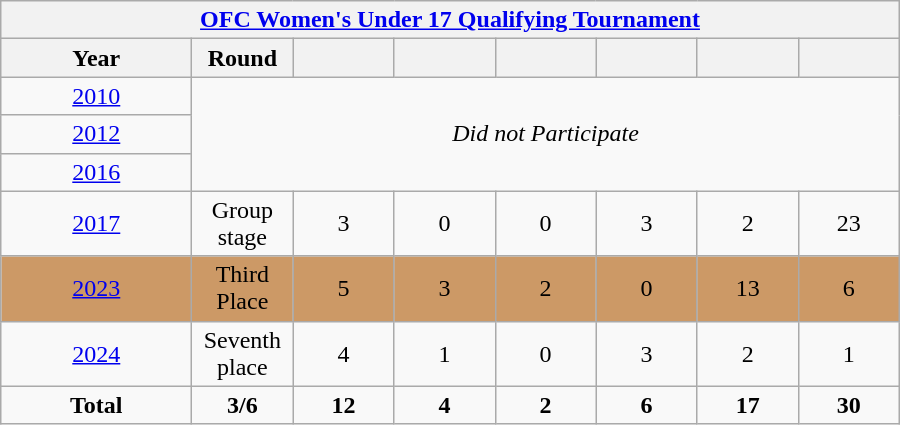<table class="wikitable" style="text-align: center;">
<tr>
<th colspan=10><a href='#'>OFC Women's Under 17 Qualifying Tournament</a></th>
</tr>
<tr>
<th width=120>Year</th>
<th width=60>Round</th>
<th width=60></th>
<th width=60></th>
<th width=60></th>
<th width=60></th>
<th width=60></th>
<th width=60></th>
</tr>
<tr bgcolor=>
<td> <a href='#'>2010</a></td>
<td colspan=8 rowspan=3><em>Did not Participate</em></td>
</tr>
<tr>
<td> <a href='#'>2012</a></td>
</tr>
<tr>
<td> <a href='#'>2016</a></td>
</tr>
<tr>
<td> <a href='#'>2017</a></td>
<td>Group stage</td>
<td>3</td>
<td>0</td>
<td>0</td>
<td>3</td>
<td>2</td>
<td>23</td>
</tr>
<tr bgcolor=#cc9966>
<td> <a href='#'>2023</a></td>
<td>Third Place</td>
<td>5</td>
<td>3</td>
<td>2</td>
<td>0</td>
<td>13</td>
<td>6</td>
</tr>
<tr>
<td> <a href='#'>2024</a></td>
<td>Seventh place</td>
<td>4</td>
<td>1</td>
<td>0</td>
<td>3</td>
<td>2</td>
<td>1</td>
</tr>
<tr>
<td><strong>Total</strong></td>
<td><strong>3/6</strong></td>
<td><strong>12</strong></td>
<td><strong>4</strong></td>
<td><strong>2</strong></td>
<td><strong>6</strong></td>
<td><strong>17</strong></td>
<td><strong>30</strong></td>
</tr>
</table>
